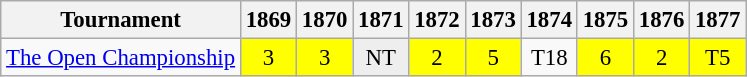<table class="wikitable" style="font-size:95%;text-align:center;">
<tr>
<th>Tournament</th>
<th>1869</th>
<th>1870</th>
<th>1871</th>
<th>1872</th>
<th>1873</th>
<th>1874</th>
<th>1875</th>
<th>1876</th>
<th>1877</th>
</tr>
<tr>
<td align=left><a href='#'>The Open Championship</a></td>
<td style="background:yellow;">3</td>
<td style="background:yellow;">3</td>
<td style="background:#eeeeee;">NT</td>
<td style="background:yellow;">2</td>
<td style="background:yellow;">5</td>
<td>T18</td>
<td style="background:yellow;">6</td>
<td style="background:yellow;">2</td>
<td style="background:yellow;">T5</td>
</tr>
</table>
